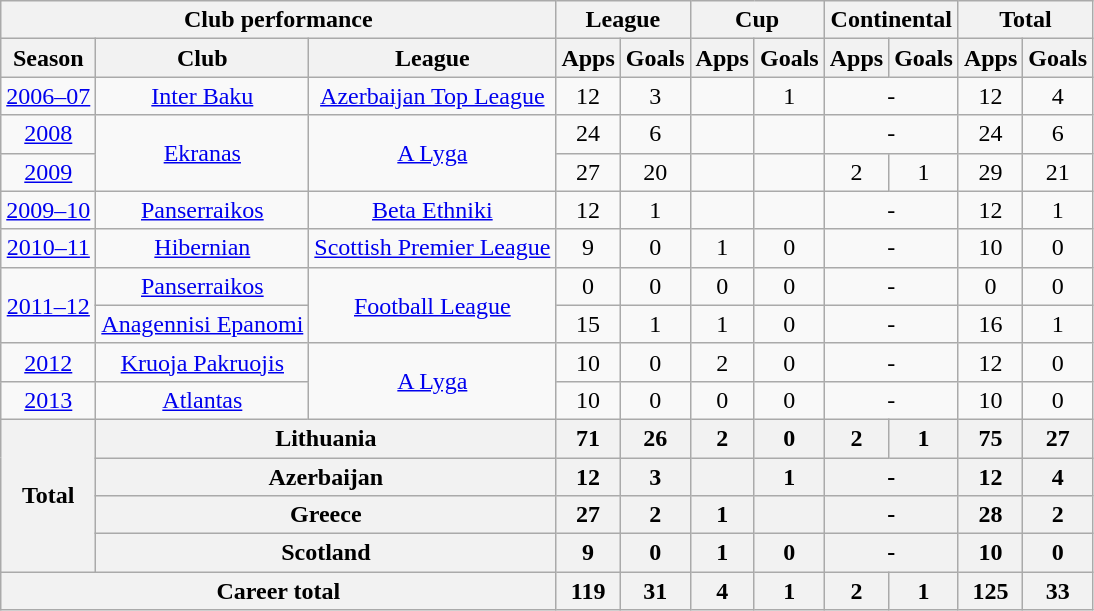<table class="wikitable" style="text-align:center">
<tr>
<th colspan=3>Club performance</th>
<th colspan=2>League</th>
<th colspan=2>Cup</th>
<th colspan=2>Continental</th>
<th colspan=2>Total</th>
</tr>
<tr>
<th>Season</th>
<th>Club</th>
<th>League</th>
<th>Apps</th>
<th>Goals</th>
<th>Apps</th>
<th>Goals</th>
<th>Apps</th>
<th>Goals</th>
<th>Apps</th>
<th>Goals</th>
</tr>
<tr>
<td><a href='#'>2006–07</a></td>
<td><a href='#'>Inter Baku</a></td>
<td><a href='#'>Azerbaijan Top League</a></td>
<td>12</td>
<td>3</td>
<td></td>
<td>1</td>
<td colspan="2">-</td>
<td>12</td>
<td>4</td>
</tr>
<tr>
<td><a href='#'>2008</a></td>
<td rowspan="2"><a href='#'>Ekranas</a></td>
<td rowspan="2"><a href='#'>A Lyga</a></td>
<td>24</td>
<td>6</td>
<td></td>
<td></td>
<td colspan="2">-</td>
<td>24</td>
<td>6</td>
</tr>
<tr>
<td><a href='#'>2009</a></td>
<td>27</td>
<td>20</td>
<td></td>
<td></td>
<td>2</td>
<td>1</td>
<td>29</td>
<td>21</td>
</tr>
<tr>
<td><a href='#'>2009–10</a></td>
<td><a href='#'>Panserraikos</a></td>
<td><a href='#'>Beta Ethniki</a></td>
<td>12</td>
<td>1</td>
<td></td>
<td></td>
<td colspan="2">-</td>
<td>12</td>
<td>1</td>
</tr>
<tr>
<td><a href='#'>2010–11</a></td>
<td><a href='#'>Hibernian</a></td>
<td><a href='#'>Scottish Premier League</a></td>
<td>9</td>
<td>0</td>
<td>1</td>
<td>0</td>
<td colspan="2">-</td>
<td>10</td>
<td>0</td>
</tr>
<tr>
<td rowspan="2"><a href='#'>2011–12</a></td>
<td><a href='#'>Panserraikos</a></td>
<td rowspan="2"><a href='#'>Football League</a></td>
<td>0</td>
<td>0</td>
<td>0</td>
<td>0</td>
<td colspan="2">-</td>
<td>0</td>
<td>0</td>
</tr>
<tr>
<td><a href='#'>Anagennisi Epanomi</a></td>
<td>15</td>
<td>1</td>
<td>1</td>
<td>0</td>
<td colspan="2">-</td>
<td>16</td>
<td>1</td>
</tr>
<tr>
<td><a href='#'>2012</a></td>
<td><a href='#'>Kruoja Pakruojis</a></td>
<td rowspan="2"><a href='#'>A Lyga</a></td>
<td>10</td>
<td>0</td>
<td>2</td>
<td>0</td>
<td colspan="2">-</td>
<td>12</td>
<td>0</td>
</tr>
<tr>
<td><a href='#'>2013</a></td>
<td><a href='#'>Atlantas</a></td>
<td>10</td>
<td>0</td>
<td>0</td>
<td>0</td>
<td colspan="2">-</td>
<td>10</td>
<td>0</td>
</tr>
<tr>
<th rowspan=4>Total</th>
<th colspan=2>Lithuania</th>
<th>71</th>
<th>26</th>
<th>2</th>
<th>0</th>
<th>2</th>
<th>1</th>
<th>75</th>
<th>27</th>
</tr>
<tr>
<th colspan=2>Azerbaijan</th>
<th>12</th>
<th>3</th>
<th></th>
<th>1</th>
<th colspan="2">-</th>
<th>12</th>
<th>4</th>
</tr>
<tr>
<th colspan=2>Greece</th>
<th>27</th>
<th>2</th>
<th>1</th>
<th></th>
<th colspan="2">-</th>
<th>28</th>
<th>2</th>
</tr>
<tr>
<th colspan=2>Scotland</th>
<th>9</th>
<th>0</th>
<th>1</th>
<th>0</th>
<th colspan="2">-</th>
<th>10</th>
<th>0</th>
</tr>
<tr>
<th colspan=3>Career total</th>
<th>119</th>
<th>31</th>
<th>4</th>
<th>1</th>
<th>2</th>
<th>1</th>
<th>125</th>
<th>33</th>
</tr>
</table>
